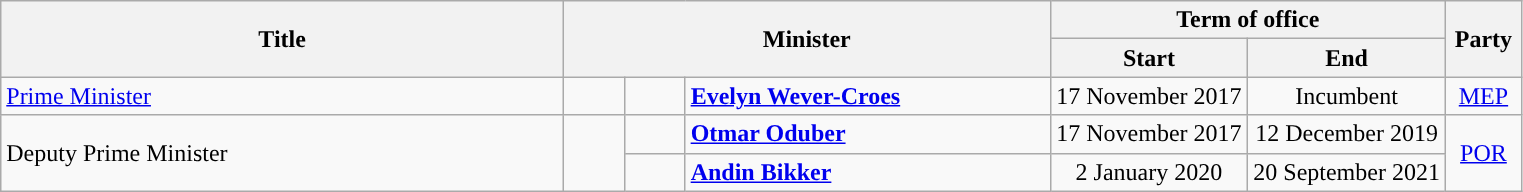<table class="wikitable sortable" style="text-align:left">
<tr>
<th rowspan="2" width="37%">Title</th>
<th colspan="3" rowspan="2">Minister</th>
<th colspan="2">Term of office</th>
<th rowspan="2" width="5%">Party</th>
</tr>
<tr>
<th width="13%" data-sort-type=date>Start</th>
<th width="13%" data-sort-type=date>End</th>
</tr>
<tr>
<td><a href='#'>Prime Minister</a></td>
<td style="background:"></td>
<td></td>
<td width="24%"><strong><a href='#'>Evelyn Wever-Croes</a></strong></td>
<td style="text-align:center">17 November 2017</td>
<td style="text-align:center">Incumbent</td>
<td style="text-align:center"><a href='#'>MEP</a></td>
</tr>
<tr>
<td rowspan="2">Deputy Prime Minister</td>
<td rowspan="2" style="background:"></td>
<td></td>
<td><strong><a href='#'>Otmar Oduber</a></strong></td>
<td style="text-align:center">17 November 2017</td>
<td style="text-align:center">12 December 2019</td>
<td rowspan="2" style="text-align:center"><a href='#'>POR</a></td>
</tr>
<tr>
<td></td>
<td><strong><a href='#'>Andin Bikker</a></strong></td>
<td style="text-align:center">2 January 2020</td>
<td style="text-align:center">20 September 2021</td>
</tr>
</table>
